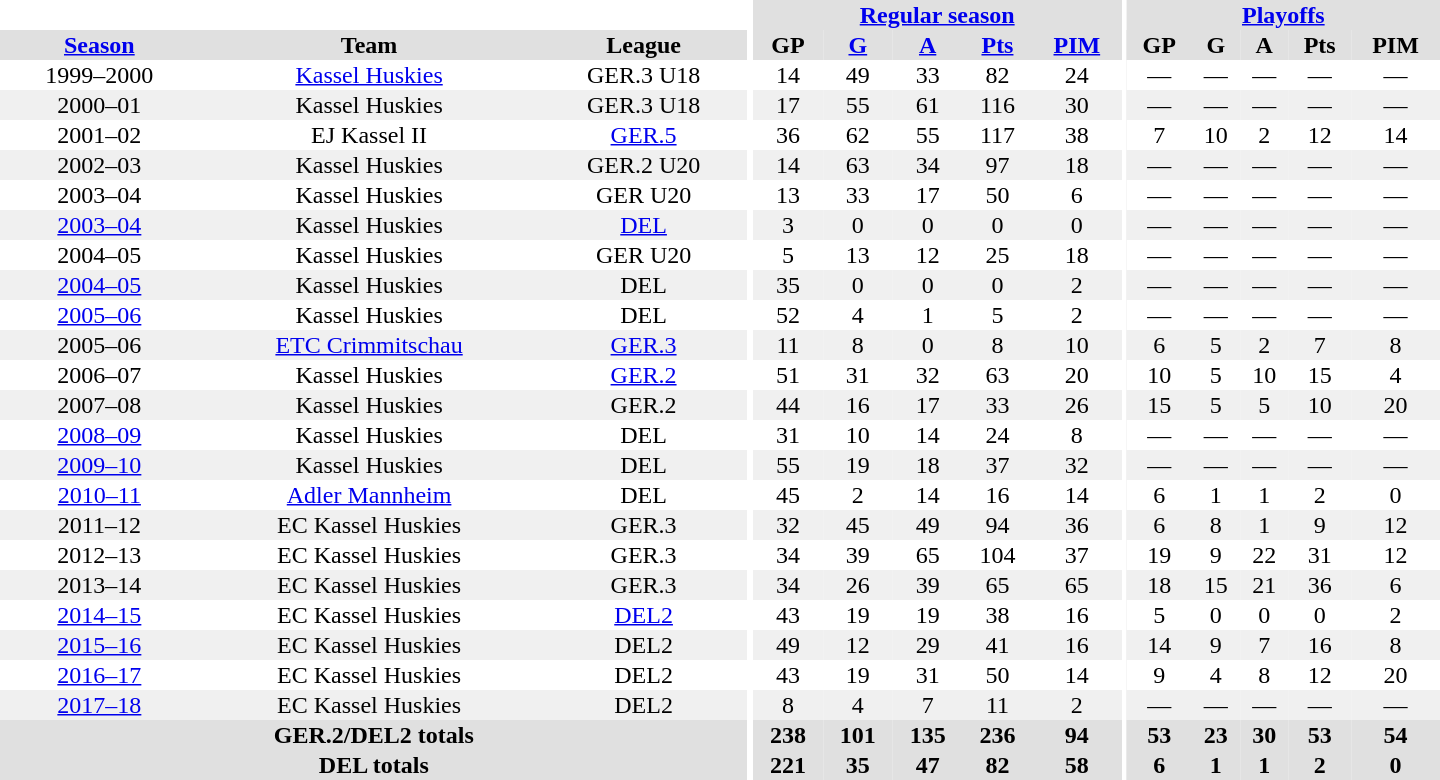<table border="0" cellpadding="1" cellspacing="0" style="text-align:center; width:60em">
<tr bgcolor="#e0e0e0">
<th colspan="3" bgcolor="#ffffff"></th>
<th rowspan="99" bgcolor="#ffffff"></th>
<th colspan="5"><a href='#'>Regular season</a></th>
<th rowspan="99" bgcolor="#ffffff"></th>
<th colspan="5"><a href='#'>Playoffs</a></th>
</tr>
<tr bgcolor="#e0e0e0">
<th><a href='#'>Season</a></th>
<th>Team</th>
<th>League</th>
<th>GP</th>
<th><a href='#'>G</a></th>
<th><a href='#'>A</a></th>
<th><a href='#'>Pts</a></th>
<th><a href='#'>PIM</a></th>
<th>GP</th>
<th>G</th>
<th>A</th>
<th>Pts</th>
<th>PIM</th>
</tr>
<tr>
<td>1999–2000</td>
<td><a href='#'>Kassel Huskies</a></td>
<td>GER.3 U18</td>
<td>14</td>
<td>49</td>
<td>33</td>
<td>82</td>
<td>24</td>
<td>—</td>
<td>—</td>
<td>—</td>
<td>—</td>
<td>—</td>
</tr>
<tr bgcolor="#f0f0f0">
<td>2000–01</td>
<td>Kassel Huskies</td>
<td>GER.3 U18</td>
<td>17</td>
<td>55</td>
<td>61</td>
<td>116</td>
<td>30</td>
<td>—</td>
<td>—</td>
<td>—</td>
<td>—</td>
<td>—</td>
</tr>
<tr>
<td>2001–02</td>
<td>EJ Kassel II</td>
<td><a href='#'>GER.5</a></td>
<td>36</td>
<td>62</td>
<td>55</td>
<td>117</td>
<td>38</td>
<td>7</td>
<td>10</td>
<td>2</td>
<td>12</td>
<td>14</td>
</tr>
<tr bgcolor="#f0f0f0">
<td>2002–03</td>
<td>Kassel Huskies</td>
<td>GER.2 U20</td>
<td>14</td>
<td>63</td>
<td>34</td>
<td>97</td>
<td>18</td>
<td>—</td>
<td>—</td>
<td>—</td>
<td>—</td>
<td>—</td>
</tr>
<tr>
<td>2003–04</td>
<td>Kassel Huskies</td>
<td>GER U20</td>
<td>13</td>
<td>33</td>
<td>17</td>
<td>50</td>
<td>6</td>
<td>—</td>
<td>—</td>
<td>—</td>
<td>—</td>
<td>—</td>
</tr>
<tr bgcolor="#f0f0f0">
<td><a href='#'>2003–04</a></td>
<td>Kassel Huskies</td>
<td><a href='#'>DEL</a></td>
<td>3</td>
<td>0</td>
<td>0</td>
<td>0</td>
<td>0</td>
<td>—</td>
<td>—</td>
<td>—</td>
<td>—</td>
<td>—</td>
</tr>
<tr>
<td>2004–05</td>
<td>Kassel Huskies</td>
<td>GER U20</td>
<td>5</td>
<td>13</td>
<td>12</td>
<td>25</td>
<td>18</td>
<td>—</td>
<td>—</td>
<td>—</td>
<td>—</td>
<td>—</td>
</tr>
<tr bgcolor="#f0f0f0">
<td><a href='#'>2004–05</a></td>
<td>Kassel Huskies</td>
<td>DEL</td>
<td>35</td>
<td>0</td>
<td>0</td>
<td>0</td>
<td>2</td>
<td>—</td>
<td>—</td>
<td>—</td>
<td>—</td>
<td>—</td>
</tr>
<tr>
<td><a href='#'>2005–06</a></td>
<td>Kassel Huskies</td>
<td>DEL</td>
<td>52</td>
<td>4</td>
<td>1</td>
<td>5</td>
<td>2</td>
<td>—</td>
<td>—</td>
<td>—</td>
<td>—</td>
<td>—</td>
</tr>
<tr bgcolor="#f0f0f0">
<td>2005–06</td>
<td><a href='#'>ETC Crimmitschau</a></td>
<td><a href='#'>GER.3</a></td>
<td>11</td>
<td>8</td>
<td>0</td>
<td>8</td>
<td>10</td>
<td>6</td>
<td>5</td>
<td>2</td>
<td>7</td>
<td>8</td>
</tr>
<tr>
<td>2006–07</td>
<td>Kassel Huskies</td>
<td><a href='#'>GER.2</a></td>
<td>51</td>
<td>31</td>
<td>32</td>
<td>63</td>
<td>20</td>
<td>10</td>
<td>5</td>
<td>10</td>
<td>15</td>
<td>4</td>
</tr>
<tr bgcolor="#f0f0f0">
<td>2007–08</td>
<td>Kassel Huskies</td>
<td>GER.2</td>
<td>44</td>
<td>16</td>
<td>17</td>
<td>33</td>
<td>26</td>
<td>15</td>
<td>5</td>
<td>5</td>
<td>10</td>
<td>20</td>
</tr>
<tr>
<td><a href='#'>2008–09</a></td>
<td>Kassel Huskies</td>
<td>DEL</td>
<td>31</td>
<td>10</td>
<td>14</td>
<td>24</td>
<td>8</td>
<td>—</td>
<td>—</td>
<td>—</td>
<td>—</td>
<td>—</td>
</tr>
<tr bgcolor="#f0f0f0">
<td><a href='#'>2009–10</a></td>
<td>Kassel Huskies</td>
<td>DEL</td>
<td>55</td>
<td>19</td>
<td>18</td>
<td>37</td>
<td>32</td>
<td>—</td>
<td>—</td>
<td>—</td>
<td>—</td>
<td>—</td>
</tr>
<tr>
<td><a href='#'>2010–11</a></td>
<td><a href='#'>Adler Mannheim</a></td>
<td>DEL</td>
<td>45</td>
<td>2</td>
<td>14</td>
<td>16</td>
<td>14</td>
<td>6</td>
<td>1</td>
<td>1</td>
<td>2</td>
<td>0</td>
</tr>
<tr bgcolor="#f0f0f0">
<td>2011–12</td>
<td>EC Kassel Huskies</td>
<td>GER.3</td>
<td>32</td>
<td>45</td>
<td>49</td>
<td>94</td>
<td>36</td>
<td>6</td>
<td>8</td>
<td>1</td>
<td>9</td>
<td>12</td>
</tr>
<tr>
<td>2012–13</td>
<td>EC Kassel Huskies</td>
<td>GER.3</td>
<td>34</td>
<td>39</td>
<td>65</td>
<td>104</td>
<td>37</td>
<td>19</td>
<td>9</td>
<td>22</td>
<td>31</td>
<td>12</td>
</tr>
<tr bgcolor="#f0f0f0">
<td>2013–14</td>
<td>EC Kassel Huskies</td>
<td>GER.3</td>
<td>34</td>
<td>26</td>
<td>39</td>
<td>65</td>
<td>65</td>
<td>18</td>
<td>15</td>
<td>21</td>
<td>36</td>
<td>6</td>
</tr>
<tr>
<td><a href='#'>2014–15</a></td>
<td>EC Kassel Huskies</td>
<td><a href='#'>DEL2</a></td>
<td>43</td>
<td>19</td>
<td>19</td>
<td>38</td>
<td>16</td>
<td>5</td>
<td>0</td>
<td>0</td>
<td>0</td>
<td>2</td>
</tr>
<tr bgcolor="#f0f0f0">
<td><a href='#'>2015–16</a></td>
<td>EC Kassel Huskies</td>
<td>DEL2</td>
<td>49</td>
<td>12</td>
<td>29</td>
<td>41</td>
<td>16</td>
<td>14</td>
<td>9</td>
<td>7</td>
<td>16</td>
<td>8</td>
</tr>
<tr>
<td><a href='#'>2016–17</a></td>
<td>EC Kassel Huskies</td>
<td>DEL2</td>
<td>43</td>
<td>19</td>
<td>31</td>
<td>50</td>
<td>14</td>
<td>9</td>
<td>4</td>
<td>8</td>
<td>12</td>
<td>20</td>
</tr>
<tr bgcolor="#f0f0f0">
<td><a href='#'>2017–18</a></td>
<td>EC Kassel Huskies</td>
<td>DEL2</td>
<td>8</td>
<td>4</td>
<td>7</td>
<td>11</td>
<td>2</td>
<td>—</td>
<td>—</td>
<td>—</td>
<td>—</td>
<td>—</td>
</tr>
<tr bgcolor="#e0e0e0">
<th colspan="3">GER.2/DEL2 totals</th>
<th>238</th>
<th>101</th>
<th>135</th>
<th>236</th>
<th>94</th>
<th>53</th>
<th>23</th>
<th>30</th>
<th>53</th>
<th>54</th>
</tr>
<tr bgcolor="#e0e0e0">
<th colspan="3">DEL totals</th>
<th>221</th>
<th>35</th>
<th>47</th>
<th>82</th>
<th>58</th>
<th>6</th>
<th>1</th>
<th>1</th>
<th>2</th>
<th>0</th>
</tr>
</table>
